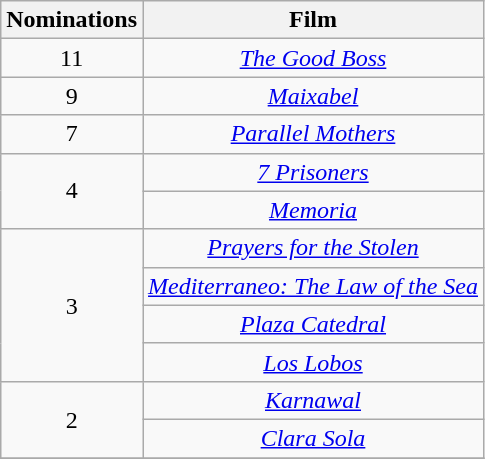<table class="wikitable plainrowheaders" style="text-align: center; float:left; margin-right:1em;">
<tr>
<th scope="col" width="55">Nominations</th>
<th scope="col" align="center">Film</th>
</tr>
<tr>
<td style="text-align:center">11</td>
<td><em><a href='#'>The Good Boss</a></em></td>
</tr>
<tr>
<td style="text-align:center">9</td>
<td><em><a href='#'>Maixabel</a></em></td>
</tr>
<tr>
<td style="text-align:center">7</td>
<td><em><a href='#'>Parallel Mothers</a></em></td>
</tr>
<tr>
<td rowspan="2" style="text-align:center">4</td>
<td><em><a href='#'>7 Prisoners</a></em></td>
</tr>
<tr>
<td><em><a href='#'>Memoria</a></em></td>
</tr>
<tr>
<td rowspan="4" style="text-align:center">3</td>
<td><em><a href='#'>Prayers for the Stolen</a></em></td>
</tr>
<tr>
<td><em><a href='#'>Mediterraneo: The Law of the Sea</a></em></td>
</tr>
<tr>
<td><em><a href='#'>Plaza Catedral</a></em></td>
</tr>
<tr>
<td><em><a href='#'>Los Lobos</a></em></td>
</tr>
<tr>
<td rowspan="2" style="text-align:center">2</td>
<td><em><a href='#'>Karnawal</a></em></td>
</tr>
<tr>
<td><em><a href='#'>Clara Sola</a></em></td>
</tr>
<tr>
</tr>
</table>
